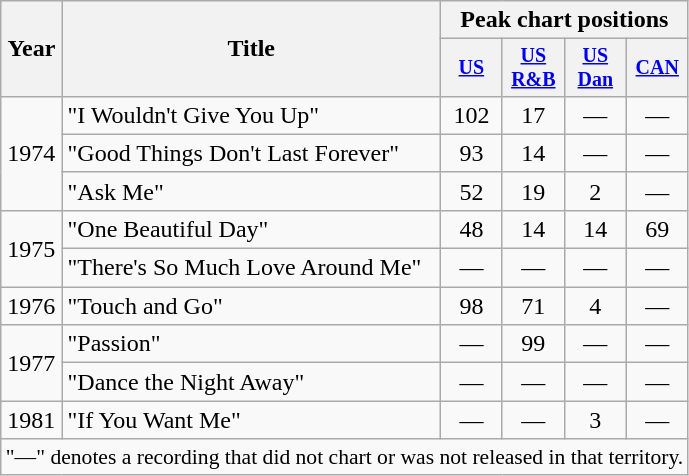<table class="wikitable" style="text-align:center;">
<tr>
<th rowspan="2">Year</th>
<th rowspan="2">Title</th>
<th colspan="4">Peak chart positions</th>
</tr>
<tr style="font-size:smaller;">
<th width="35"><a href='#'>US</a><br></th>
<th width="35"><a href='#'>US<br>R&B</a><br></th>
<th width="35"><a href='#'>US<br>Dan</a><br></th>
<th width="35"><a href='#'>CAN</a><br></th>
</tr>
<tr>
<td rowspan="3">1974</td>
<td align="left">"I Wouldn't Give You Up"</td>
<td>102</td>
<td>17</td>
<td>—</td>
<td>—</td>
</tr>
<tr>
<td align="left">"Good Things Don't Last Forever"</td>
<td>93</td>
<td>14</td>
<td>—</td>
<td>—</td>
</tr>
<tr>
<td align="left">"Ask Me"</td>
<td>52</td>
<td>19</td>
<td>2</td>
<td>—</td>
</tr>
<tr>
<td rowspan="2">1975</td>
<td align="left">"One Beautiful Day"</td>
<td>48</td>
<td>14</td>
<td>14</td>
<td>69</td>
</tr>
<tr>
<td align="left">"There's So Much Love Around Me"</td>
<td>—</td>
<td>—</td>
<td>—</td>
<td>—</td>
</tr>
<tr>
<td rowspan="1">1976</td>
<td align="left">"Touch and Go"</td>
<td>98</td>
<td>71</td>
<td>4</td>
<td>—</td>
</tr>
<tr>
<td rowspan="2">1977</td>
<td align="left">"Passion"</td>
<td>—</td>
<td>99</td>
<td>—</td>
<td>—</td>
</tr>
<tr>
<td align="left">"Dance the Night Away"</td>
<td>—</td>
<td>—</td>
<td>—</td>
<td>—</td>
</tr>
<tr>
<td rowspan="1">1981</td>
<td align="left">"If You Want Me"</td>
<td>—</td>
<td>—</td>
<td>3</td>
<td>—</td>
</tr>
<tr>
<td colspan="15" style="font-size:90%">"—" denotes a recording that did not chart or was not released in that territory.</td>
</tr>
</table>
